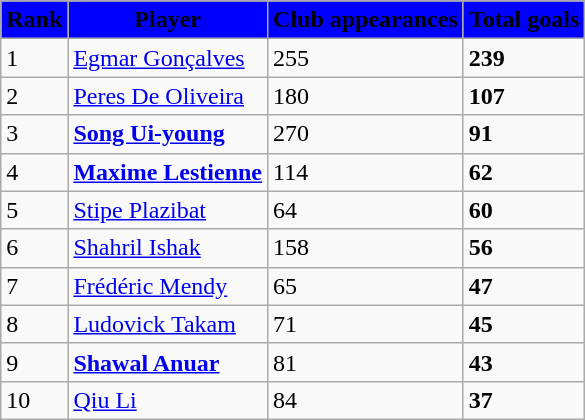<table class="wikitable">
<tr>
<th style="background-color:blue;"><span>Rank</span></th>
<th style="background-color:blue;"><span> Player</span></th>
<th style="background-color:blue;"><span> Club appearances</span></th>
<th style="background-color:blue;"><span> Total goals</span></th>
</tr>
<tr>
<td>1</td>
<td> <a href='#'>Egmar Gonçalves</a></td>
<td>255</td>
<td><strong>239</strong></td>
</tr>
<tr>
<td>2</td>
<td> <a href='#'>Peres De Oliveira</a></td>
<td>180</td>
<td><strong>107</strong></td>
</tr>
<tr>
<td>3</td>
<td> <strong><a href='#'>Song Ui-young</a></strong></td>
<td>270</td>
<td><strong>91</strong></td>
</tr>
<tr>
<td>4</td>
<td> <strong><a href='#'>Maxime Lestienne</a></strong></td>
<td>114</td>
<td><strong>62</strong></td>
</tr>
<tr>
<td>5</td>
<td> <a href='#'>Stipe Plazibat</a></td>
<td>64</td>
<td><strong>60</strong></td>
</tr>
<tr>
<td>6</td>
<td> <a href='#'>Shahril Ishak</a></td>
<td>158</td>
<td><strong>56</strong></td>
</tr>
<tr>
<td>7</td>
<td> <a href='#'>Frédéric Mendy</a></td>
<td>65</td>
<td><strong>47</strong></td>
</tr>
<tr>
<td>8</td>
<td><strong></strong> <a href='#'>Ludovick Takam</a></td>
<td>71</td>
<td><strong>45</strong></td>
</tr>
<tr>
<td>9</td>
<td><strong> <a href='#'>Shawal Anuar</a></strong></td>
<td>81</td>
<td><strong>43</strong></td>
</tr>
<tr>
<td>10</td>
<td> <a href='#'>Qiu Li</a></td>
<td>84</td>
<td><strong>37</strong></td>
</tr>
</table>
